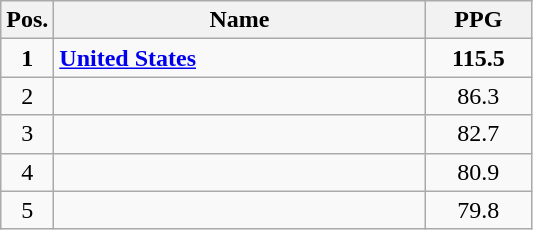<table class="wikitable">
<tr>
<th style="width:10%;">Pos.</th>
<th>Name</th>
<th style="width:20%;">PPG</th>
</tr>
<tr>
<td align=center><strong>1</strong></td>
<td><strong> <a href='#'>United States</a></strong></td>
<td align=center><strong>115.5</strong></td>
</tr>
<tr>
<td align=center>2</td>
<td></td>
<td align=center>86.3</td>
</tr>
<tr>
<td align=center>3</td>
<td></td>
<td align=center>82.7</td>
</tr>
<tr>
<td align=center>4</td>
<td></td>
<td align=center>80.9</td>
</tr>
<tr>
<td align=center>5</td>
<td></td>
<td align=center>79.8</td>
</tr>
</table>
